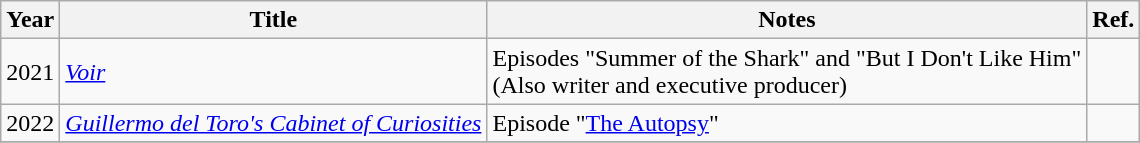<table class="wikitable">
<tr>
<th>Year</th>
<th>Title</th>
<th>Notes</th>
<th>Ref.</th>
</tr>
<tr>
<td>2021</td>
<td><em><a href='#'>Voir</a></em></td>
<td>Episodes "Summer of the Shark" and "But I Don't Like Him"<br>(Also writer and executive producer)</td>
<td></td>
</tr>
<tr>
<td>2022</td>
<td><em><a href='#'>Guillermo del Toro's Cabinet of Curiosities</a></em></td>
<td>Episode "<a href='#'>The Autopsy</a>"</td>
<td></td>
</tr>
<tr>
</tr>
</table>
